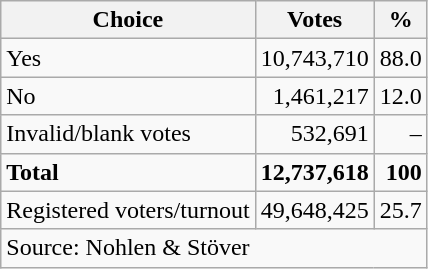<table class=wikitable style=text-align:right>
<tr>
<th>Choice</th>
<th>Votes</th>
<th>%</th>
</tr>
<tr>
<td align=left>Yes</td>
<td>10,743,710</td>
<td>88.0</td>
</tr>
<tr>
<td align=left>No</td>
<td>1,461,217</td>
<td>12.0</td>
</tr>
<tr>
<td align=left>Invalid/blank votes</td>
<td>532,691</td>
<td>–</td>
</tr>
<tr>
<td align=left><strong>Total</strong></td>
<td><strong>12,737,618</strong></td>
<td><strong>100</strong></td>
</tr>
<tr>
<td align=left>Registered voters/turnout</td>
<td>49,648,425</td>
<td>25.7</td>
</tr>
<tr>
<td align=left colspan=3>Source: Nohlen & Stöver</td>
</tr>
</table>
